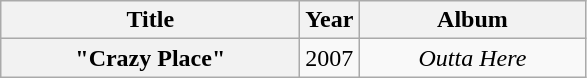<table class="wikitable plainrowheaders" style="text-align:center;">
<tr>
<th scope="col" style="width:12em;">Title</th>
<th scope="col" style="width:1em;">Year</th>
<th scope="col" style="width:9em;">Album</th>
</tr>
<tr>
<th scope="row">"Crazy Place"</th>
<td>2007</td>
<td><em>Outta Here</em></td>
</tr>
</table>
